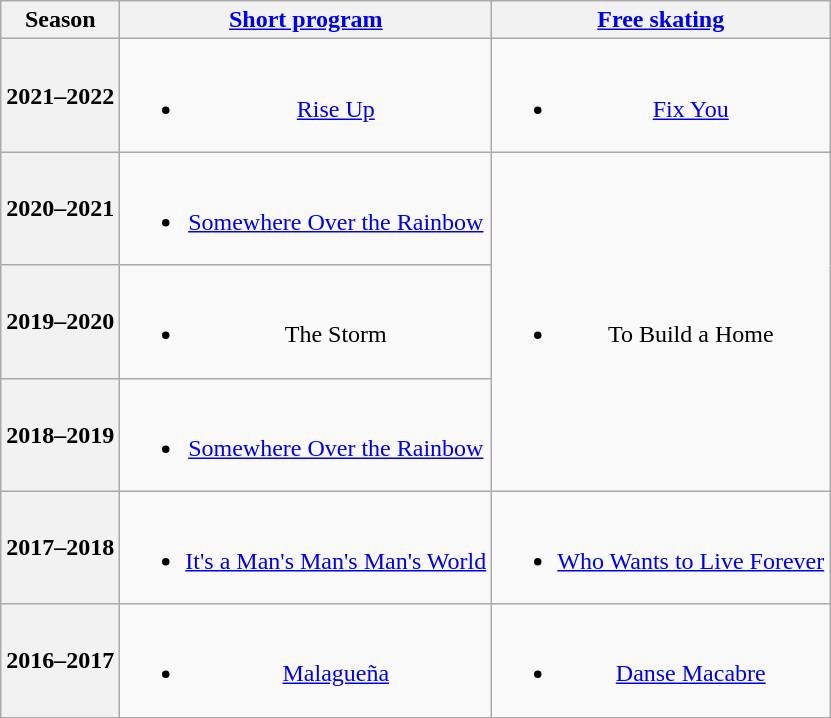<table class="wikitable" style="text-align:center">
<tr>
<th>Season</th>
<th><a href='#'>Short program</a></th>
<th><a href='#'>Free skating</a></th>
</tr>
<tr>
<th>2021–2022 <br> </th>
<td><br><ul><li><a href='#'>Rise Up</a> <br></li></ul></td>
<td><br><ul><li><a href='#'>Fix You</a> <br></li></ul></td>
</tr>
<tr>
<th>2020–2021 <br> </th>
<td><br><ul><li><a href='#'>Somewhere Over the Rainbow</a> <br></li></ul></td>
<td rowspan=3><br><ul><li>To Build a Home <br></li></ul></td>
</tr>
<tr>
<th>2019–2020 <br> </th>
<td><br><ul><li>The Storm <br></li></ul></td>
</tr>
<tr>
<th>2018–2019 <br> </th>
<td><br><ul><li><a href='#'>Somewhere Over the Rainbow</a> <br></li></ul></td>
</tr>
<tr>
<th>2017–2018 <br> </th>
<td><br><ul><li><a href='#'>It's a Man's Man's Man's World</a> <br></li></ul></td>
<td><br><ul><li><a href='#'>Who Wants to Live Forever</a> <br></li></ul></td>
</tr>
<tr>
<th>2016–2017 <br> </th>
<td><br><ul><li><a href='#'>Malagueña</a> <br></li></ul></td>
<td><br><ul><li><a href='#'>Danse Macabre</a> <br></li></ul></td>
</tr>
</table>
